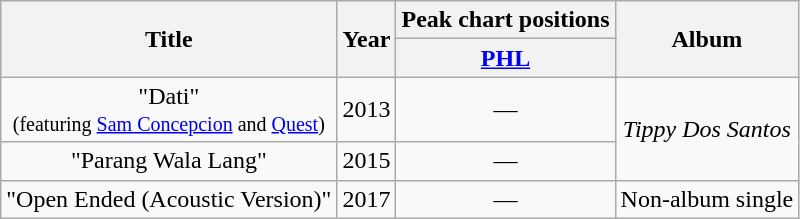<table class="wikitable"style="text-align:center;">
<tr>
<th rowspan="2">Title</th>
<th rowspan="2">Year</th>
<th>Peak chart positions</th>
<th rowspan="2">Album</th>
</tr>
<tr>
<th><a href='#'>PHL</a></th>
</tr>
<tr>
<td>"Dati"<br><small>(featuring <a href='#'>Sam Concepcion</a> and <a href='#'>Quest</a>)</small></td>
<td>2013</td>
<td>—</td>
<td rowspan="2"><em>Tippy Dos Santos</em></td>
</tr>
<tr>
<td>"Parang Wala Lang"</td>
<td>2015</td>
<td>—</td>
</tr>
<tr>
<td>"Open Ended (Acoustic Version)"</td>
<td>2017</td>
<td>—</td>
<td>Non-album single</td>
</tr>
</table>
